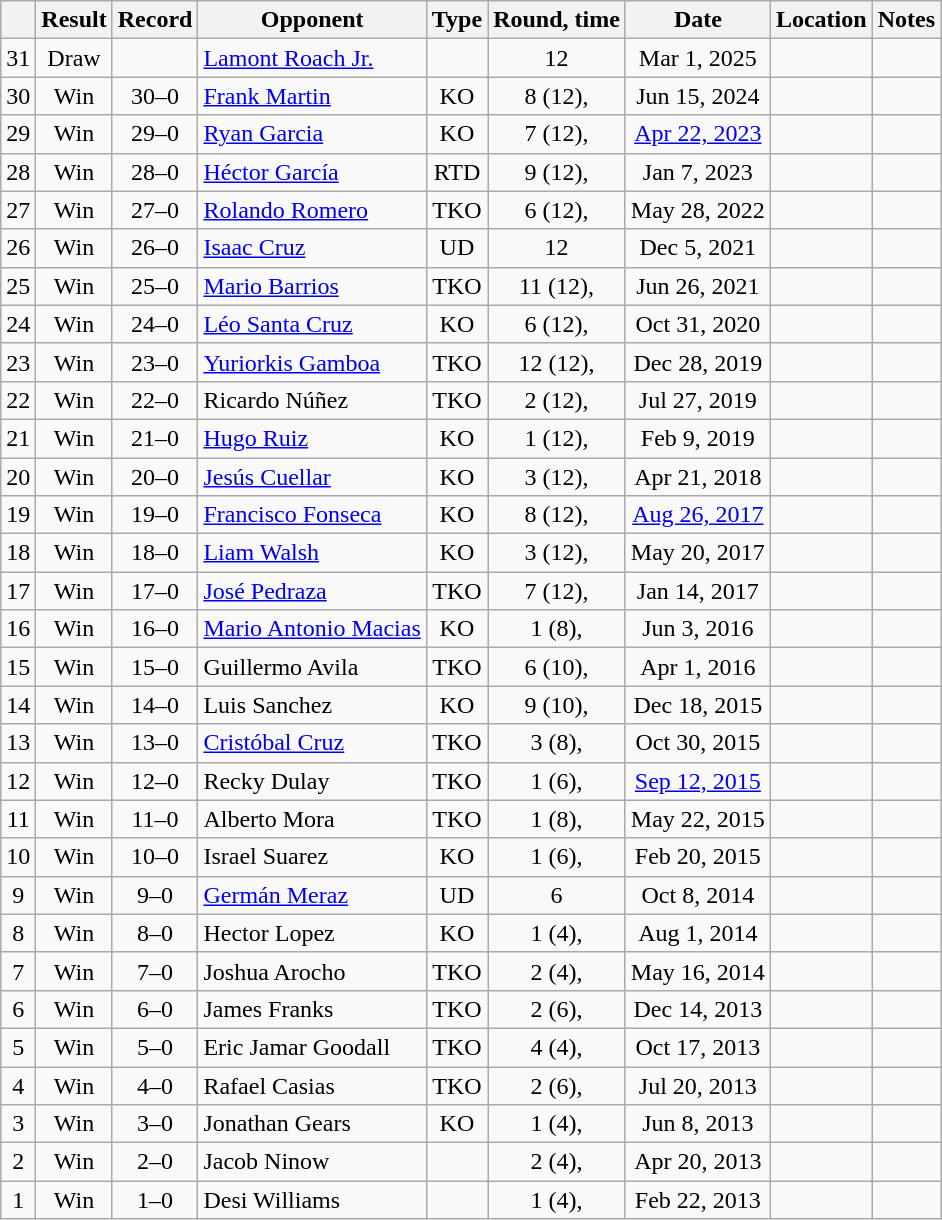<table class="wikitable" style="text-align:center">
<tr>
<th></th>
<th>Result</th>
<th>Record</th>
<th>Opponent</th>
<th>Type</th>
<th>Round, time</th>
<th>Date</th>
<th>Location</th>
<th>Notes</th>
</tr>
<tr>
<td>31</td>
<td>Draw</td>
<td></td>
<td style="text-align:left;"><a href='#'>Lamont Roach Jr.</a></td>
<td></td>
<td>12</td>
<td>Mar 1, 2025</td>
<td style="text-align:left;"></td>
<td style="text-align:left;"></td>
</tr>
<tr>
<td>30</td>
<td>Win</td>
<td>30–0</td>
<td style="text-align:left;"><a href='#'>Frank Martin</a></td>
<td>KO</td>
<td>8 (12), </td>
<td>Jun 15, 2024</td>
<td style="text-align:left;"></td>
<td style="text-align:left;"></td>
</tr>
<tr>
<td>29</td>
<td>Win</td>
<td>29–0</td>
<td style="text-align:left;"><a href='#'>Ryan Garcia</a></td>
<td>KO</td>
<td>7 (12), </td>
<td><a href='#'>Apr 22, 2023</a></td>
<td style="text-align:left;"></td>
<td></td>
</tr>
<tr>
<td>28</td>
<td>Win</td>
<td>28–0</td>
<td style="text-align:left;"><a href='#'>Héctor García</a></td>
<td>RTD</td>
<td>9 (12), </td>
<td>Jan 7, 2023</td>
<td style="text-align:left;"></td>
<td style="text-align:left;"></td>
</tr>
<tr>
<td>27</td>
<td>Win</td>
<td>27–0</td>
<td style="text-align:left;"><a href='#'>Rolando Romero</a></td>
<td>TKO</td>
<td>6 (12), </td>
<td>May 28, 2022</td>
<td style="text-align:left;"></td>
<td style="text-align:left;"></td>
</tr>
<tr>
<td>26</td>
<td>Win</td>
<td>26–0</td>
<td style="text-align:left;"><a href='#'>Isaac Cruz</a></td>
<td>UD</td>
<td>12</td>
<td>Dec 5, 2021</td>
<td style="text-align:left;"></td>
<td style="text-align:left;"></td>
</tr>
<tr>
<td>25</td>
<td>Win</td>
<td>25–0</td>
<td style="text-align:left;"><a href='#'>Mario Barrios</a></td>
<td>TKO</td>
<td>11 (12), </td>
<td>Jun 26, 2021</td>
<td style="text-align:left;"></td>
<td style="text-align:left;"></td>
</tr>
<tr>
<td>24</td>
<td>Win</td>
<td>24–0</td>
<td style="text-align:left;"><a href='#'>Léo Santa Cruz</a></td>
<td>KO</td>
<td>6 (12), </td>
<td>Oct 31, 2020</td>
<td style="text-align:left;"></td>
<td style="text-align:left;"></td>
</tr>
<tr>
<td>23</td>
<td>Win</td>
<td>23–0</td>
<td style="text-align:left;"><a href='#'>Yuriorkis Gamboa</a></td>
<td>TKO</td>
<td>12 (12), </td>
<td>Dec 28, 2019</td>
<td style="text-align:left;"></td>
<td style="text-align:left;"></td>
</tr>
<tr>
<td>22</td>
<td>Win</td>
<td>22–0</td>
<td style="text-align:left;">Ricardo Núñez</td>
<td>TKO</td>
<td>2 (12), </td>
<td>Jul 27, 2019</td>
<td style="text-align:left;"></td>
<td style="text-align:left;"></td>
</tr>
<tr>
<td>21</td>
<td>Win</td>
<td>21–0</td>
<td style="text-align:left;"><a href='#'>Hugo Ruiz</a></td>
<td>KO</td>
<td>1 (12), </td>
<td>Feb 9, 2019</td>
<td style="text-align:left;"></td>
<td style="text-align:left;"></td>
</tr>
<tr>
<td>20</td>
<td>Win</td>
<td>20–0</td>
<td style="text-align:left;"><a href='#'>Jesús Cuellar</a></td>
<td>KO</td>
<td>3 (12), </td>
<td>Apr 21, 2018</td>
<td style="text-align:left;"></td>
<td style="text-align:left;"></td>
</tr>
<tr>
<td>19</td>
<td>Win</td>
<td>19–0</td>
<td style="text-align:left;"><a href='#'>Francisco Fonseca</a></td>
<td>KO</td>
<td>8 (12), </td>
<td><a href='#'>Aug 26, 2017</a></td>
<td style="text-align:left;"></td>
<td style="text-align:left;"></td>
</tr>
<tr>
<td>18</td>
<td>Win</td>
<td>18–0</td>
<td style="text-align:left;"><a href='#'>Liam Walsh</a></td>
<td>KO</td>
<td>3 (12), </td>
<td>May 20, 2017</td>
<td style="text-align:left;"></td>
<td style="text-align:left;"></td>
</tr>
<tr>
<td>17</td>
<td>Win</td>
<td>17–0</td>
<td style="text-align:left;"><a href='#'>José Pedraza</a></td>
<td>TKO</td>
<td>7 (12), </td>
<td>Jan 14, 2017</td>
<td style="text-align:left;"></td>
<td style="text-align:left;"></td>
</tr>
<tr>
<td>16</td>
<td>Win</td>
<td>16–0</td>
<td style="text-align:left;"><a href='#'>Mario Antonio Macias</a></td>
<td>KO</td>
<td>1 (8), </td>
<td>Jun 3, 2016</td>
<td style="text-align:left;"></td>
<td></td>
</tr>
<tr>
<td>15</td>
<td>Win</td>
<td>15–0</td>
<td style="text-align:left;">Guillermo Avila</td>
<td>TKO</td>
<td>6 (10), </td>
<td>Apr 1, 2016</td>
<td style="text-align:left;"></td>
<td></td>
</tr>
<tr>
<td>14</td>
<td>Win</td>
<td>14–0</td>
<td style="text-align:left;">Luis Sanchez</td>
<td>KO</td>
<td>9 (10), </td>
<td>Dec 18, 2015</td>
<td style="text-align:left;"></td>
<td></td>
</tr>
<tr>
<td>13</td>
<td>Win</td>
<td>13–0</td>
<td style="text-align:left;"><a href='#'>Cristóbal Cruz</a></td>
<td>TKO</td>
<td>3 (8), </td>
<td>Oct 30, 2015</td>
<td style="text-align:left;"></td>
<td></td>
</tr>
<tr>
<td>12</td>
<td>Win</td>
<td>12–0</td>
<td style="text-align:left;">Recky Dulay</td>
<td>TKO</td>
<td>1 (6), </td>
<td><a href='#'>Sep 12, 2015</a></td>
<td style="text-align:left;"></td>
<td></td>
</tr>
<tr>
<td>11</td>
<td>Win</td>
<td>11–0</td>
<td style="text-align:left;">Alberto Mora</td>
<td>TKO</td>
<td>1 (8), </td>
<td>May 22, 2015</td>
<td style="text-align:left;"></td>
<td></td>
</tr>
<tr>
<td>10</td>
<td>Win</td>
<td>10–0</td>
<td style="text-align:left;">Israel Suarez</td>
<td>KO</td>
<td>1 (6), </td>
<td>Feb 20, 2015</td>
<td style="text-align:left;"></td>
<td></td>
</tr>
<tr>
<td>9</td>
<td>Win</td>
<td>9–0</td>
<td style="text-align:left;"><a href='#'>Germán Meraz</a></td>
<td>UD</td>
<td>6</td>
<td>Oct 8, 2014</td>
<td style="text-align:left;"></td>
<td></td>
</tr>
<tr>
<td>8</td>
<td>Win</td>
<td>8–0</td>
<td style="text-align:left;">Hector Lopez</td>
<td>KO</td>
<td>1 (4), </td>
<td>Aug 1, 2014</td>
<td style="text-align:left;"></td>
<td></td>
</tr>
<tr>
<td>7</td>
<td>Win</td>
<td>7–0</td>
<td style="text-align:left;">Joshua Arocho</td>
<td>TKO</td>
<td>2 (4), </td>
<td>May 16, 2014</td>
<td style="text-align:left;"></td>
<td></td>
</tr>
<tr>
<td>6</td>
<td>Win</td>
<td>6–0</td>
<td style="text-align:left;">James Franks</td>
<td>TKO</td>
<td>2 (6), </td>
<td>Dec 14, 2013</td>
<td style="text-align:left;"></td>
<td></td>
</tr>
<tr>
<td>5</td>
<td>Win</td>
<td>5–0</td>
<td style="text-align:left;">Eric Jamar Goodall</td>
<td>TKO</td>
<td>4 (4), </td>
<td>Oct 17, 2013</td>
<td style="text-align:left;"></td>
<td></td>
</tr>
<tr>
<td>4</td>
<td>Win</td>
<td>4–0</td>
<td style="text-align:left;">Rafael Casias</td>
<td>TKO</td>
<td>2 (6), </td>
<td>Jul 20, 2013</td>
<td style="text-align:left;"></td>
<td></td>
</tr>
<tr>
<td>3</td>
<td>Win</td>
<td>3–0</td>
<td style="text-align:left;">Jonathan Gears</td>
<td>KO</td>
<td>1 (4), </td>
<td>Jun 8, 2013</td>
<td style="text-align:left;"></td>
<td></td>
</tr>
<tr>
<td>2</td>
<td>Win</td>
<td>2–0</td>
<td style="text-align:left;">Jacob Ninow</td>
<td></td>
<td>2 (4), </td>
<td>Apr 20, 2013</td>
<td style="text-align:left;"></td>
<td></td>
</tr>
<tr>
<td>1</td>
<td>Win</td>
<td>1–0</td>
<td style="text-align:left;">Desi Williams</td>
<td></td>
<td>1 (4), </td>
<td>Feb 22, 2013</td>
<td style="text-align:left;"></td>
<td></td>
</tr>
</table>
